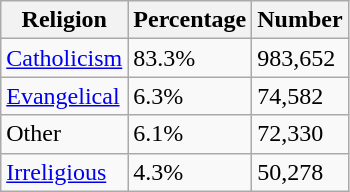<table class="wikitable">
<tr>
<th>Religion</th>
<th>Percentage</th>
<th>Number</th>
</tr>
<tr>
<td><a href='#'>Catholicism</a></td>
<td>83.3%</td>
<td>983,652</td>
</tr>
<tr>
<td><a href='#'>Evangelical</a></td>
<td>6.3%</td>
<td>74,582</td>
</tr>
<tr>
<td>Other</td>
<td>6.1%</td>
<td>72,330</td>
</tr>
<tr>
<td><a href='#'>Irreligious</a></td>
<td>4.3%</td>
<td>50,278</td>
</tr>
</table>
